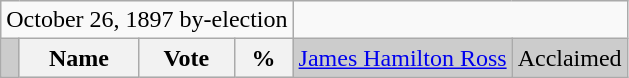<table class="wikitable">
<tr>
<td colspan=4 align=center>October 26, 1897 by-election</td>
</tr>
<tr bgcolor="CCCCCC">
<td></td>
<th>Name</th>
<th>Vote</th>
<th>%<br></th>
<td><a href='#'>James Hamilton Ross</a></td>
<td colspan="2" align=center>Acclaimed</td>
</tr>
</table>
